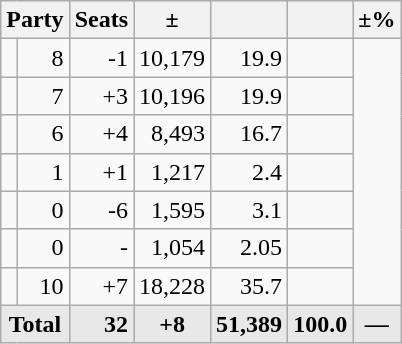<table class=wikitable>
<tr>
<th colspan=2 align=center>Party</th>
<th>Seats</th>
<th>±</th>
<th></th>
<th></th>
<th>±%</th>
</tr>
<tr>
<td></td>
<td align=right>8</td>
<td align=right>-1</td>
<td align=right>10,179</td>
<td align=right>19.9</td>
<td align=right></td>
</tr>
<tr>
<td></td>
<td align=right>7</td>
<td align=right>+3</td>
<td align=right>10,196</td>
<td align=right>19.9</td>
<td align=right></td>
</tr>
<tr>
<td></td>
<td align=right>6</td>
<td align=right>+4</td>
<td align=right>8,493</td>
<td align=right>16.7</td>
<td align=right></td>
</tr>
<tr>
<td></td>
<td align=right>1</td>
<td align=right>+1</td>
<td align=right>1,217</td>
<td align=right>2.4</td>
<td align=right></td>
</tr>
<tr>
<td></td>
<td align=right>0</td>
<td align=right>-6</td>
<td align=right>1,595</td>
<td align=right>3.1</td>
<td align=right></td>
</tr>
<tr>
<td></td>
<td align=right>0</td>
<td align=right>-</td>
<td align=right>1,054</td>
<td align=right>2.05</td>
<td align=right></td>
</tr>
<tr>
<td></td>
<td align=right>10</td>
<td align=right>+7</td>
<td align=right>18,228</td>
<td align=right>35.7</td>
<td align=right></td>
</tr>
<tr style="font-weight:bold; background:rgb(232,232,232);">
<td colspan=2 align=center>Total</td>
<td align=right>32</td>
<td align=center>+8</td>
<td align=right>51,389</td>
<td align=center>100.0</td>
<td align=center>—</td>
</tr>
</table>
